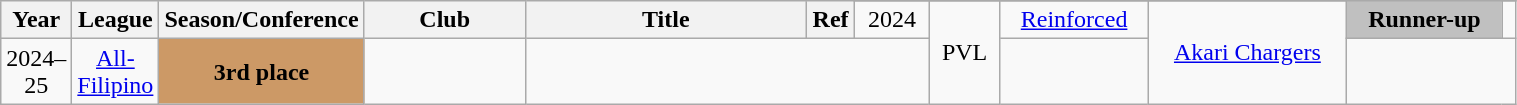<table class="wikitable sortable" style="text-align:center" width="80%">
<tr>
<th style="width:5px;" rowspan="2">Year</th>
<th style="width:25px;" rowspan="2">League</th>
<th style="width:100px;" rowspan="2">Season/Conference</th>
<th style="width:100px;" rowspan="2">Club</th>
<th style="width:180px;" rowspan="2">Title</th>
<th style="width:25px;" rowspan="2">Ref</th>
</tr>
<tr>
<td>2024</td>
<td rowspan=2>PVL</td>
<td><a href='#'>Reinforced</a></td>
<td rowspan=2><a href='#'>Akari Chargers</a></td>
<td style="background:silver;"><strong>Runner-up</strong></td>
<td></td>
</tr>
<tr>
<td>2024–25</td>
<td><a href='#'>All-Filipino</a></td>
<td style="background:#CC9966;"><strong>3rd place</strong></td>
<td></td>
</tr>
</table>
